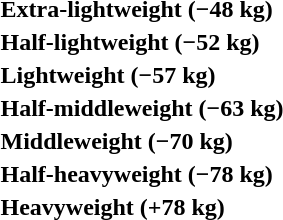<table>
<tr>
<th rowspan=2 style="text-align:left;">Extra-lightweight (−48 kg)</th>
<td rowspan=2></td>
<td rowspan=2></td>
<td></td>
</tr>
<tr>
<td></td>
</tr>
<tr>
<th rowspan=2 style="text-align:left;">Half-lightweight (−52 kg)</th>
<td rowspan=2></td>
<td rowspan=2></td>
<td></td>
</tr>
<tr>
<td></td>
</tr>
<tr>
<th rowspan=2 style="text-align:left;">Lightweight (−57 kg)</th>
<td rowspan=2></td>
<td rowspan=2></td>
<td></td>
</tr>
<tr>
<td></td>
</tr>
<tr>
<th rowspan=2 style="text-align:left;">Half-middleweight (−63 kg)</th>
<td rowspan=2></td>
<td rowspan=2></td>
<td></td>
</tr>
<tr>
<td></td>
</tr>
<tr>
<th rowspan=2 style="text-align:left;">Middleweight (−70 kg)</th>
<td rowspan=2></td>
<td rowspan=2></td>
<td></td>
</tr>
<tr>
<td></td>
</tr>
<tr>
<th rowspan=2 style="text-align:left;">Half-heavyweight (−78 kg)</th>
<td rowspan=2></td>
<td rowspan=2></td>
<td></td>
</tr>
<tr>
<td></td>
</tr>
<tr>
<th rowspan=2 style="text-align:left;">Heavyweight (+78 kg)</th>
<td rowspan=2></td>
<td rowspan=2></td>
<td></td>
</tr>
<tr>
<td></td>
</tr>
</table>
